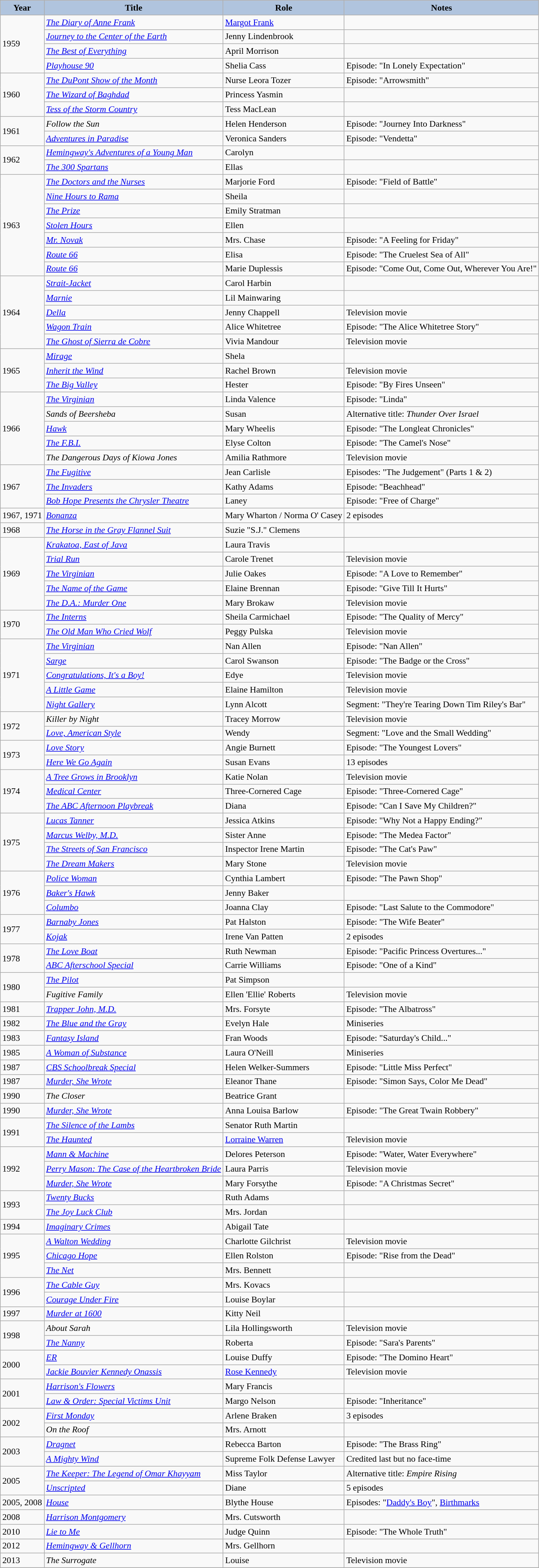<table class="wikitable" style="font-size:90%;">
<tr>
<th style="background:#B0C4DE;">Year</th>
<th style="background:#B0C4DE;">Title</th>
<th style="background:#B0C4DE;">Role</th>
<th style="background:#B0C4DE;">Notes</th>
</tr>
<tr>
<td rowspan=4>1959</td>
<td><em><a href='#'>The Diary of Anne Frank</a></em></td>
<td><a href='#'>Margot Frank</a></td>
<td></td>
</tr>
<tr>
<td><em><a href='#'>Journey to the Center of the Earth</a></em></td>
<td>Jenny Lindenbrook</td>
<td></td>
</tr>
<tr>
<td><em><a href='#'>The Best of Everything</a></em></td>
<td>April Morrison</td>
<td></td>
</tr>
<tr>
<td><em><a href='#'>Playhouse 90</a></em></td>
<td>Shelia Cass</td>
<td>Episode: "In Lonely Expectation"</td>
</tr>
<tr>
<td rowspan=3>1960</td>
<td><em><a href='#'>The DuPont Show of the Month</a></em></td>
<td>Nurse Leora Tozer</td>
<td>Episode: "Arrowsmith"</td>
</tr>
<tr>
<td><em><a href='#'>The Wizard of Baghdad</a></em></td>
<td>Princess Yasmin</td>
<td></td>
</tr>
<tr>
<td><em><a href='#'>Tess of the Storm Country</a></em></td>
<td>Tess MacLean</td>
<td></td>
</tr>
<tr>
<td rowspan=2>1961</td>
<td><em>Follow the Sun</em></td>
<td>Helen Henderson</td>
<td>Episode: "Journey Into Darkness"</td>
</tr>
<tr>
<td><em><a href='#'>Adventures in Paradise</a></em></td>
<td>Veronica Sanders</td>
<td>Episode: "Vendetta"</td>
</tr>
<tr>
<td rowspan=2>1962</td>
<td><em><a href='#'>Hemingway's Adventures of a Young Man</a></em></td>
<td>Carolyn</td>
<td></td>
</tr>
<tr>
<td><em><a href='#'>The 300 Spartans</a></em></td>
<td>Ellas</td>
<td></td>
</tr>
<tr>
<td rowspan=7>1963</td>
<td><em><a href='#'>The Doctors and the Nurses</a></em></td>
<td>Marjorie Ford</td>
<td>Episode: "Field of Battle"</td>
</tr>
<tr>
<td><em><a href='#'>Nine Hours to Rama</a></em></td>
<td>Sheila</td>
<td></td>
</tr>
<tr>
<td><em><a href='#'>The Prize</a></em></td>
<td>Emily Stratman</td>
<td></td>
</tr>
<tr>
<td><em><a href='#'>Stolen Hours</a></em></td>
<td>Ellen</td>
<td></td>
</tr>
<tr>
<td><em><a href='#'>Mr. Novak</a></em></td>
<td>Mrs. Chase</td>
<td>Episode: "A Feeling for Friday"</td>
</tr>
<tr>
<td><em><a href='#'>Route 66</a></em></td>
<td>Elisa</td>
<td>Episode: "The Cruelest Sea of All"</td>
</tr>
<tr>
<td><em><a href='#'>Route 66</a></em></td>
<td>Marie Duplessis</td>
<td>Episode: "Come Out, Come Out, Wherever You Are!"</td>
</tr>
<tr>
<td rowspan=5>1964</td>
<td><em><a href='#'>Strait-Jacket</a></em></td>
<td>Carol Harbin</td>
<td></td>
</tr>
<tr>
<td><em><a href='#'>Marnie</a></em></td>
<td>Lil Mainwaring</td>
<td></td>
</tr>
<tr>
<td><em><a href='#'>Della</a></em></td>
<td>Jenny Chappell</td>
<td>Television movie</td>
</tr>
<tr>
<td><em><a href='#'>Wagon Train</a></em></td>
<td>Alice Whitetree</td>
<td>Episode: "The Alice Whitetree Story"</td>
</tr>
<tr>
<td><em><a href='#'>The Ghost of Sierra de Cobre</a></em></td>
<td>Vivia Mandour</td>
<td>Television movie</td>
</tr>
<tr>
<td rowspan=3>1965</td>
<td><em><a href='#'>Mirage</a></em></td>
<td>Shela</td>
<td></td>
</tr>
<tr>
<td><em><a href='#'>Inherit the Wind</a></em></td>
<td>Rachel Brown</td>
<td>Television movie</td>
</tr>
<tr>
<td><em><a href='#'>The Big Valley</a></em></td>
<td>Hester</td>
<td>Episode: "By Fires Unseen"</td>
</tr>
<tr>
<td rowspan=5>1966</td>
<td><em><a href='#'>The Virginian</a></em></td>
<td>Linda Valence</td>
<td>Episode: "Linda"</td>
</tr>
<tr>
<td><em>Sands of Beersheba</em></td>
<td>Susan</td>
<td>Alternative title: <em>Thunder Over Israel</em></td>
</tr>
<tr>
<td><em><a href='#'>Hawk</a></em></td>
<td>Mary Wheelis</td>
<td>Episode: "The Longleat Chronicles"</td>
</tr>
<tr>
<td><em><a href='#'>The F.B.I.</a></em></td>
<td>Elyse Colton</td>
<td>Episode: "The Camel's Nose"</td>
</tr>
<tr>
<td><em>The Dangerous Days of Kiowa Jones</em></td>
<td>Amilia Rathmore</td>
<td>Television movie</td>
</tr>
<tr>
<td rowspan=3>1967</td>
<td><em><a href='#'>The Fugitive</a></em></td>
<td>Jean Carlisle</td>
<td>Episodes: "The Judgement" (Parts 1 & 2)</td>
</tr>
<tr>
<td><em><a href='#'>The Invaders</a></em></td>
<td>Kathy Adams</td>
<td>Episode: "Beachhead"</td>
</tr>
<tr>
<td><em><a href='#'>Bob Hope Presents the Chrysler Theatre</a></em></td>
<td>Laney</td>
<td>Episode: "Free of Charge"</td>
</tr>
<tr>
<td>1967, 1971</td>
<td><em><a href='#'>Bonanza</a></em></td>
<td>Mary Wharton / Norma O' Casey</td>
<td>2 episodes</td>
</tr>
<tr>
<td>1968</td>
<td><em><a href='#'>The Horse in the Gray Flannel Suit</a></em></td>
<td>Suzie "S.J." Clemens</td>
<td></td>
</tr>
<tr>
<td rowspan=5>1969</td>
<td><em><a href='#'>Krakatoa, East of Java</a></em></td>
<td>Laura Travis</td>
<td></td>
</tr>
<tr>
<td><em><a href='#'>Trial Run</a></em></td>
<td>Carole Trenet</td>
<td>Television movie</td>
</tr>
<tr>
<td><em><a href='#'>The Virginian</a></em></td>
<td>Julie Oakes</td>
<td>Episode: "A Love to Remember"</td>
</tr>
<tr>
<td><em><a href='#'>The Name of the Game</a></em></td>
<td>Elaine Brennan</td>
<td>Episode: "Give Till It Hurts"</td>
</tr>
<tr>
<td><em><a href='#'>The D.A.: Murder One</a></em></td>
<td>Mary Brokaw</td>
<td>Television movie</td>
</tr>
<tr>
<td rowspan=2>1970</td>
<td><em><a href='#'>The Interns</a></em></td>
<td>Sheila Carmichael</td>
<td>Episode: "The Quality of Mercy"</td>
</tr>
<tr>
<td><em><a href='#'>The Old Man Who Cried Wolf</a></em></td>
<td>Peggy Pulska</td>
<td>Television movie</td>
</tr>
<tr>
<td rowspan=5>1971</td>
<td><em><a href='#'>The Virginian</a></em></td>
<td>Nan Allen</td>
<td>Episode: "Nan Allen"</td>
</tr>
<tr>
<td><em><a href='#'>Sarge</a></em></td>
<td>Carol Swanson</td>
<td>Episode: "The Badge or the Cross"</td>
</tr>
<tr>
<td><em><a href='#'>Congratulations, It's a Boy!</a></em></td>
<td>Edye</td>
<td>Television movie</td>
</tr>
<tr>
<td><em><a href='#'>A Little Game</a></em></td>
<td>Elaine Hamilton</td>
<td>Television movie</td>
</tr>
<tr>
<td><em><a href='#'>Night Gallery</a></em></td>
<td>Lynn Alcott</td>
<td>Segment: "They're Tearing Down Tim Riley's Bar"</td>
</tr>
<tr>
<td rowspan=2>1972</td>
<td><em>Killer by Night</em></td>
<td>Tracey Morrow</td>
<td>Television movie</td>
</tr>
<tr>
<td><em><a href='#'>Love, American Style</a></em></td>
<td>Wendy</td>
<td>Segment: "Love and the Small Wedding"</td>
</tr>
<tr>
<td rowspan=2>1973</td>
<td><em><a href='#'>Love Story</a></em></td>
<td>Angie Burnett</td>
<td>Episode: "The Youngest Lovers"</td>
</tr>
<tr>
<td><em><a href='#'>Here We Go Again</a></em></td>
<td>Susan Evans</td>
<td>13 episodes</td>
</tr>
<tr>
<td rowspan=3>1974</td>
<td><em><a href='#'>A Tree Grows in Brooklyn</a></em></td>
<td>Katie Nolan</td>
<td>Television movie</td>
</tr>
<tr>
<td><em><a href='#'>Medical Center</a></em></td>
<td>Three-Cornered Cage</td>
<td>Episode: "Three-Cornered Cage"</td>
</tr>
<tr>
<td><em><a href='#'>The ABC Afternoon Playbreak</a></em></td>
<td>Diana</td>
<td>Episode: "Can I Save My Children?"</td>
</tr>
<tr>
<td rowspan=4>1975</td>
<td><em><a href='#'>Lucas Tanner</a></em></td>
<td>Jessica Atkins</td>
<td>Episode: "Why Not a Happy Ending?"</td>
</tr>
<tr>
<td><em><a href='#'>Marcus Welby, M.D.</a></em></td>
<td>Sister Anne</td>
<td>Episode: "The Medea Factor"</td>
</tr>
<tr>
<td><em><a href='#'>The Streets of San Francisco</a></em></td>
<td>Inspector Irene Martin</td>
<td>Episode: "The Cat's Paw"</td>
</tr>
<tr>
<td><em><a href='#'>The Dream Makers</a></em></td>
<td>Mary Stone</td>
<td>Television movie</td>
</tr>
<tr>
<td rowspan=3>1976</td>
<td><em><a href='#'>Police Woman</a></em></td>
<td>Cynthia Lambert</td>
<td>Episode: "The Pawn Shop"</td>
</tr>
<tr>
<td><em><a href='#'>Baker's Hawk</a></em></td>
<td>Jenny Baker</td>
<td></td>
</tr>
<tr>
<td><em><a href='#'>Columbo</a></em></td>
<td>Joanna Clay</td>
<td>Episode: "Last Salute to the Commodore"</td>
</tr>
<tr>
<td rowspan=2>1977</td>
<td><em><a href='#'>Barnaby Jones</a></em></td>
<td>Pat Halston</td>
<td>Episode: "The Wife Beater"</td>
</tr>
<tr>
<td><em><a href='#'>Kojak</a></em></td>
<td>Irene Van Patten</td>
<td>2 episodes</td>
</tr>
<tr>
<td rowspan=2>1978</td>
<td><em><a href='#'>The Love Boat</a></em></td>
<td>Ruth Newman</td>
<td>Episode: "Pacific Princess Overtures..."</td>
</tr>
<tr>
<td><em><a href='#'>ABC Afterschool Special</a></em></td>
<td>Carrie Williams</td>
<td>Episode: "One of a Kind"</td>
</tr>
<tr>
<td rowspan=2>1980</td>
<td><em><a href='#'>The Pilot</a></em></td>
<td>Pat Simpson</td>
<td></td>
</tr>
<tr>
<td><em>Fugitive Family</em></td>
<td>Ellen 'Ellie' Roberts</td>
<td>Television movie</td>
</tr>
<tr>
<td>1981</td>
<td><em><a href='#'>Trapper John, M.D.</a></em></td>
<td>Mrs. Forsyte</td>
<td>Episode: "The Albatross"</td>
</tr>
<tr>
<td>1982</td>
<td><em><a href='#'>The Blue and the Gray</a></em></td>
<td>Evelyn Hale</td>
<td>Miniseries</td>
</tr>
<tr>
<td>1983</td>
<td><em><a href='#'>Fantasy Island</a></em></td>
<td>Fran Woods</td>
<td>Episode: "Saturday's Child..."</td>
</tr>
<tr>
<td>1985</td>
<td><em><a href='#'>A Woman of Substance</a></em></td>
<td>Laura O'Neill</td>
<td>Miniseries</td>
</tr>
<tr>
<td>1987</td>
<td><em><a href='#'>CBS Schoolbreak Special</a></em></td>
<td>Helen Welker-Summers</td>
<td>Episode: "Little Miss Perfect"</td>
</tr>
<tr>
<td>1987</td>
<td><em><a href='#'>Murder, She Wrote</a></em></td>
<td>Eleanor Thane</td>
<td>Episode: "Simon Says, Color Me Dead"</td>
</tr>
<tr>
<td>1990</td>
<td><em>The Closer</em></td>
<td>Beatrice Grant</td>
<td></td>
</tr>
<tr>
<td>1990</td>
<td><em><a href='#'>Murder, She Wrote</a></em></td>
<td>Anna Louisa Barlow</td>
<td>Episode: "The Great Twain Robbery"</td>
</tr>
<tr>
<td rowspan=2>1991</td>
<td><em><a href='#'>The Silence of the Lambs</a></em></td>
<td>Senator Ruth Martin</td>
<td></td>
</tr>
<tr>
<td><em><a href='#'>The Haunted</a></em></td>
<td><a href='#'>Lorraine Warren</a></td>
<td>Television movie</td>
</tr>
<tr>
<td rowspan=3>1992</td>
<td><em><a href='#'>Mann & Machine</a></em></td>
<td>Delores Peterson</td>
<td>Episode: "Water, Water Everywhere"</td>
</tr>
<tr>
<td><em><a href='#'>Perry Mason: The Case of the Heartbroken Bride</a></em></td>
<td>Laura Parris</td>
<td>Television movie</td>
</tr>
<tr>
<td><em><a href='#'>Murder, She Wrote</a></em></td>
<td>Mary Forsythe</td>
<td>Episode: "A Christmas Secret"</td>
</tr>
<tr>
<td rowspan=2>1993</td>
<td><em><a href='#'>Twenty Bucks</a></em></td>
<td>Ruth Adams</td>
<td></td>
</tr>
<tr>
<td><em><a href='#'>The Joy Luck Club</a></em></td>
<td>Mrs. Jordan</td>
<td></td>
</tr>
<tr>
<td>1994</td>
<td><em><a href='#'>Imaginary Crimes</a></em></td>
<td>Abigail Tate</td>
<td></td>
</tr>
<tr>
<td rowspan=3>1995</td>
<td><em><a href='#'>A Walton Wedding</a></em></td>
<td>Charlotte Gilchrist</td>
<td>Television movie</td>
</tr>
<tr>
<td><em><a href='#'>Chicago Hope</a></em></td>
<td>Ellen Rolston</td>
<td>Episode: "Rise from the Dead"</td>
</tr>
<tr>
<td><em><a href='#'>The Net</a></em></td>
<td>Mrs. Bennett</td>
<td></td>
</tr>
<tr>
<td rowspan=2>1996</td>
<td><em><a href='#'>The Cable Guy</a></em></td>
<td>Mrs. Kovacs</td>
<td></td>
</tr>
<tr>
<td><em><a href='#'>Courage Under Fire</a></em></td>
<td>Louise Boylar</td>
<td></td>
</tr>
<tr>
<td>1997</td>
<td><em><a href='#'>Murder at 1600</a></em></td>
<td>Kitty Neil</td>
<td></td>
</tr>
<tr>
<td rowspan=2>1998</td>
<td><em>About Sarah</em></td>
<td>Lila Hollingsworth</td>
<td>Television movie</td>
</tr>
<tr>
<td><em><a href='#'>The Nanny</a></em></td>
<td>Roberta</td>
<td>Episode: "Sara's Parents"</td>
</tr>
<tr>
<td rowspan=2>2000</td>
<td><em><a href='#'>ER</a></em></td>
<td>Louise Duffy</td>
<td>Episode: "The Domino Heart"</td>
</tr>
<tr>
<td><em><a href='#'>Jackie Bouvier Kennedy Onassis</a></em></td>
<td><a href='#'>Rose Kennedy</a></td>
<td>Television movie</td>
</tr>
<tr>
<td rowspan=2>2001</td>
<td><em><a href='#'>Harrison's Flowers</a></em></td>
<td>Mary Francis</td>
<td></td>
</tr>
<tr>
<td><em><a href='#'>Law & Order: Special Victims Unit</a></em></td>
<td>Margo Nelson</td>
<td>Episode: "Inheritance"</td>
</tr>
<tr>
<td rowspan=2>2002</td>
<td><em><a href='#'>First Monday</a></em></td>
<td>Arlene Braken</td>
<td>3 episodes</td>
</tr>
<tr>
<td><em>On the Roof</em></td>
<td>Mrs. Arnott</td>
<td></td>
</tr>
<tr>
<td rowspan=2>2003</td>
<td><em><a href='#'>Dragnet</a></em></td>
<td>Rebecca Barton</td>
<td>Episode: "The Brass Ring"</td>
</tr>
<tr>
<td><em><a href='#'>A Mighty Wind</a></em></td>
<td>Supreme Folk Defense Lawyer</td>
<td>Credited last but no face-time</td>
</tr>
<tr>
<td rowspan=2>2005</td>
<td><em><a href='#'>The Keeper: The Legend of Omar Khayyam</a></em></td>
<td>Miss Taylor</td>
<td>Alternative title: <em>Empire Rising</em></td>
</tr>
<tr>
<td><em><a href='#'>Unscripted</a></em></td>
<td>Diane</td>
<td>5 episodes</td>
</tr>
<tr>
<td>2005, 2008</td>
<td><em><a href='#'>House</a></em></td>
<td>Blythe House</td>
<td>Episodes: "<a href='#'>Daddy's Boy</a>", <a href='#'>Birthmarks</a></td>
</tr>
<tr>
<td>2008</td>
<td><em><a href='#'>Harrison Montgomery</a></em></td>
<td>Mrs. Cutsworth</td>
<td></td>
</tr>
<tr>
<td>2010</td>
<td><em><a href='#'>Lie to Me</a></em></td>
<td>Judge Quinn</td>
<td>Episode: "The Whole Truth"</td>
</tr>
<tr>
<td>2012</td>
<td><em><a href='#'>Hemingway & Gellhorn</a></em></td>
<td>Mrs. Gellhorn</td>
<td></td>
</tr>
<tr>
<td>2013</td>
<td><em>The Surrogate</em></td>
<td>Louise</td>
<td>Television movie</td>
</tr>
<tr>
</tr>
</table>
